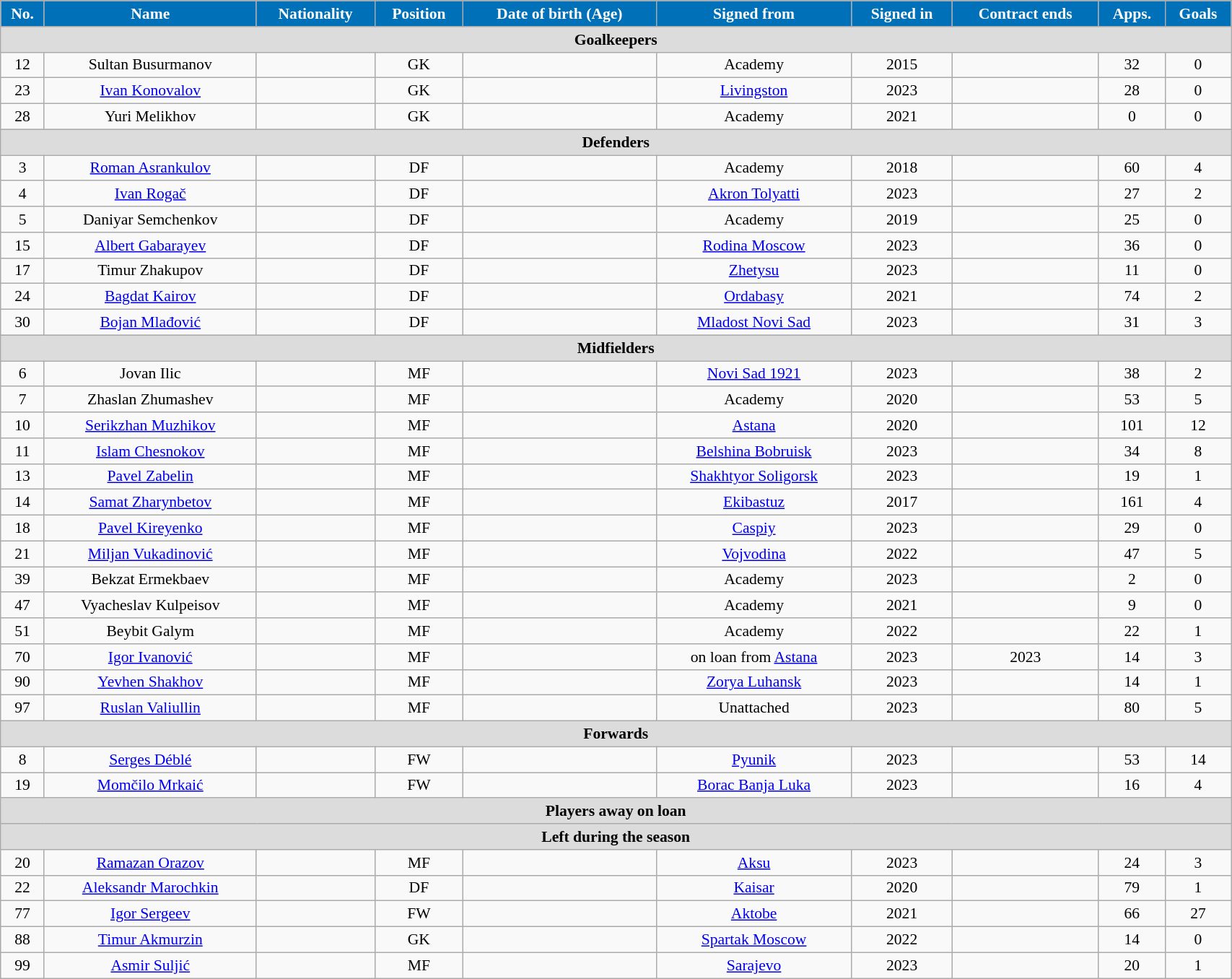<table class="wikitable"  style="text-align:center; font-size:90%; width:90%;">
<tr>
<th style="background:#0070B8; color:#FFFFFF; text-align:center;">No.</th>
<th style="background:#0070B8; color:#FFFFFF; text-align:center;">Name</th>
<th style="background:#0070B8; color:#FFFFFF; text-align:center;">Nationality</th>
<th style="background:#0070B8; color:#FFFFFF; text-align:center;">Position</th>
<th style="background:#0070B8; color:#FFFFFF; text-align:center;">Date of birth (Age)</th>
<th style="background:#0070B8; color:#FFFFFF; text-align:center;">Signed from</th>
<th style="background:#0070B8; color:#FFFFFF; text-align:center;">Signed in</th>
<th style="background:#0070B8; color:#FFFFFF; text-align:center;">Contract ends</th>
<th style="background:#0070B8; color:#FFFFFF; text-align:center;">Apps.</th>
<th style="background:#0070B8; color:#FFFFFF; text-align:center;">Goals</th>
</tr>
<tr>
<th colspan="11"  style="background:#dcdcdc; text-align:center;">Goalkeepers</th>
</tr>
<tr>
<td>12</td>
<td>Sultan Busurmanov</td>
<td></td>
<td>GK</td>
<td></td>
<td>Academy</td>
<td>2015</td>
<td></td>
<td>32</td>
<td>0</td>
</tr>
<tr>
<td>23</td>
<td><a href='#'>Ivan Konovalov</a></td>
<td></td>
<td>GK</td>
<td></td>
<td><a href='#'>Livingston</a></td>
<td>2023</td>
<td></td>
<td>28</td>
<td>0</td>
</tr>
<tr>
<td>28</td>
<td>Yuri Melikhov</td>
<td></td>
<td>GK</td>
<td></td>
<td>Academy</td>
<td>2021</td>
<td></td>
<td>0</td>
<td>0</td>
</tr>
<tr>
<th colspan="11"  style="background:#dcdcdc; text-align:center;">Defenders</th>
</tr>
<tr>
<td>3</td>
<td><a href='#'>Roman Asrankulov</a></td>
<td></td>
<td>DF</td>
<td></td>
<td>Academy</td>
<td>2018</td>
<td></td>
<td>60</td>
<td>4</td>
</tr>
<tr>
<td>4</td>
<td><a href='#'>Ivan Rogač</a></td>
<td></td>
<td>DF</td>
<td></td>
<td><a href='#'>Akron Tolyatti</a></td>
<td>2023</td>
<td></td>
<td>27</td>
<td>2</td>
</tr>
<tr>
<td>5</td>
<td>Daniyar Semchenkov</td>
<td></td>
<td>DF</td>
<td></td>
<td>Academy</td>
<td>2019</td>
<td></td>
<td>25</td>
<td>0</td>
</tr>
<tr>
<td>15</td>
<td><a href='#'>Albert Gabarayev</a></td>
<td></td>
<td>DF</td>
<td></td>
<td><a href='#'>Rodina Moscow</a></td>
<td>2023</td>
<td></td>
<td>36</td>
<td>0</td>
</tr>
<tr>
<td>17</td>
<td>Timur Zhakupov</td>
<td></td>
<td>DF</td>
<td></td>
<td><a href='#'>Zhetysu</a></td>
<td>2023</td>
<td></td>
<td>11</td>
<td>0</td>
</tr>
<tr>
<td>24</td>
<td><a href='#'>Bagdat Kairov</a></td>
<td></td>
<td>DF</td>
<td></td>
<td><a href='#'>Ordabasy</a></td>
<td>2021</td>
<td></td>
<td>74</td>
<td>2</td>
</tr>
<tr>
<td>30</td>
<td><a href='#'>Bojan Mlađović</a></td>
<td></td>
<td>DF</td>
<td></td>
<td><a href='#'>Mladost Novi Sad</a></td>
<td>2023</td>
<td></td>
<td>31</td>
<td>3</td>
</tr>
<tr>
<th colspan="11"  style="background:#dcdcdc; text-align:center;">Midfielders</th>
</tr>
<tr>
<td>6</td>
<td>Jovan Ilic</td>
<td></td>
<td>MF</td>
<td></td>
<td><a href='#'>Novi Sad 1921</a></td>
<td>2023</td>
<td></td>
<td>38</td>
<td>2</td>
</tr>
<tr>
<td>7</td>
<td>Zhaslan Zhumashev</td>
<td></td>
<td>MF</td>
<td></td>
<td>Academy</td>
<td>2020</td>
<td></td>
<td>53</td>
<td>5</td>
</tr>
<tr>
<td>10</td>
<td><a href='#'>Serikzhan Muzhikov</a></td>
<td></td>
<td>MF</td>
<td></td>
<td><a href='#'>Astana</a></td>
<td>2020</td>
<td></td>
<td>101</td>
<td>12</td>
</tr>
<tr>
<td>11</td>
<td><a href='#'>Islam Chesnokov</a></td>
<td></td>
<td>MF</td>
<td></td>
<td><a href='#'>Belshina Bobruisk</a></td>
<td>2023</td>
<td></td>
<td>34</td>
<td>8</td>
</tr>
<tr>
<td>13</td>
<td><a href='#'>Pavel Zabelin</a></td>
<td></td>
<td>MF</td>
<td></td>
<td><a href='#'>Shakhtyor Soligorsk</a></td>
<td>2023</td>
<td></td>
<td>19</td>
<td>1</td>
</tr>
<tr>
<td>14</td>
<td><a href='#'>Samat Zharynbetov</a></td>
<td></td>
<td>MF</td>
<td></td>
<td><a href='#'>Ekibastuz</a></td>
<td>2017</td>
<td></td>
<td>161</td>
<td>4</td>
</tr>
<tr>
<td>18</td>
<td><a href='#'>Pavel Kireyenko</a></td>
<td></td>
<td>MF</td>
<td></td>
<td><a href='#'>Caspiy</a></td>
<td>2023</td>
<td></td>
<td>29</td>
<td>0</td>
</tr>
<tr>
<td>21</td>
<td><a href='#'>Miljan Vukadinović</a></td>
<td></td>
<td>MF</td>
<td></td>
<td><a href='#'>Vojvodina</a></td>
<td>2022</td>
<td></td>
<td>47</td>
<td>5</td>
</tr>
<tr>
<td>39</td>
<td>Bekzat Ermekbaev</td>
<td></td>
<td>MF</td>
<td></td>
<td>Academy</td>
<td>2023</td>
<td></td>
<td>2</td>
<td>0</td>
</tr>
<tr>
<td>47</td>
<td>Vyacheslav Kulpeisov</td>
<td></td>
<td>MF</td>
<td></td>
<td>Academy</td>
<td>2021</td>
<td></td>
<td>9</td>
<td>0</td>
</tr>
<tr>
<td>51</td>
<td>Beybit Galym</td>
<td></td>
<td>MF</td>
<td></td>
<td>Academy</td>
<td>2022</td>
<td></td>
<td>22</td>
<td>1</td>
</tr>
<tr>
<td>70</td>
<td><a href='#'>Igor Ivanović</a></td>
<td></td>
<td>MF</td>
<td></td>
<td>on loan from <a href='#'>Astana</a></td>
<td>2023</td>
<td>2023</td>
<td>14</td>
<td>3</td>
</tr>
<tr>
<td>90</td>
<td><a href='#'>Yevhen Shakhov</a></td>
<td></td>
<td>MF</td>
<td></td>
<td><a href='#'>Zorya Luhansk</a></td>
<td>2023</td>
<td></td>
<td>14</td>
<td>1</td>
</tr>
<tr>
<td>97</td>
<td><a href='#'>Ruslan Valiullin</a></td>
<td></td>
<td>MF</td>
<td></td>
<td>Unattached</td>
<td>2023</td>
<td></td>
<td>80</td>
<td>5</td>
</tr>
<tr>
<th colspan="11"  style="background:#dcdcdc; text-align:center;">Forwards</th>
</tr>
<tr>
<td>8</td>
<td><a href='#'>Serges Déblé</a></td>
<td></td>
<td>FW</td>
<td></td>
<td><a href='#'>Pyunik</a></td>
<td>2023</td>
<td></td>
<td>53</td>
<td>14</td>
</tr>
<tr>
<td>19</td>
<td><a href='#'>Momčilo Mrkaić</a></td>
<td></td>
<td>FW</td>
<td></td>
<td><a href='#'>Borac Banja Luka</a></td>
<td>2023</td>
<td></td>
<td>16</td>
<td>4</td>
</tr>
<tr>
<th colspan="11"  style="background:#dcdcdc; text-align:center;">Players away on loan</th>
</tr>
<tr>
<th colspan="11"  style="background:#dcdcdc; text-align:center;">Left during the season</th>
</tr>
<tr>
<td>20</td>
<td><a href='#'>Ramazan Orazov</a></td>
<td></td>
<td>MF</td>
<td></td>
<td><a href='#'>Aksu</a></td>
<td>2023</td>
<td></td>
<td>24</td>
<td>3</td>
</tr>
<tr>
<td>22</td>
<td><a href='#'>Aleksandr Marochkin</a></td>
<td></td>
<td>DF</td>
<td></td>
<td><a href='#'>Kaisar</a></td>
<td>2020</td>
<td></td>
<td>79</td>
<td>1</td>
</tr>
<tr>
<td>77</td>
<td><a href='#'>Igor Sergeev</a></td>
<td></td>
<td>FW</td>
<td></td>
<td><a href='#'>Aktobe</a></td>
<td>2021</td>
<td></td>
<td>66</td>
<td>27</td>
</tr>
<tr>
<td>88</td>
<td><a href='#'>Timur Akmurzin</a></td>
<td></td>
<td>GK</td>
<td></td>
<td><a href='#'>Spartak Moscow</a></td>
<td>2022</td>
<td></td>
<td>14</td>
<td>0</td>
</tr>
<tr>
<td>99</td>
<td><a href='#'>Asmir Suljić</a></td>
<td></td>
<td>MF</td>
<td></td>
<td><a href='#'>Sarajevo</a></td>
<td>2023</td>
<td></td>
<td>20</td>
<td>1</td>
</tr>
</table>
